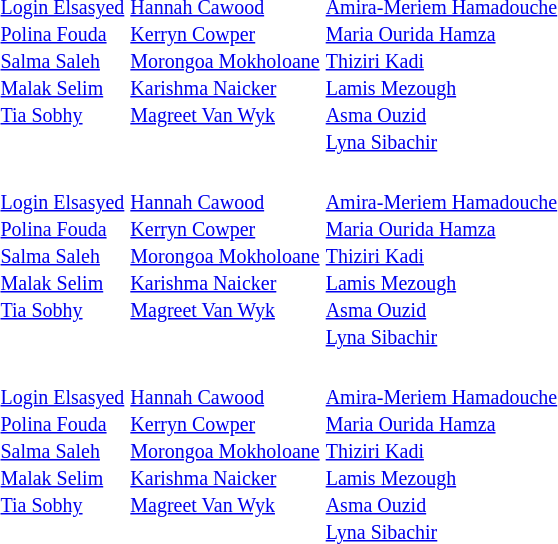<table>
<tr>
<th scope=row style="text-align:left"></th>
<td valign="top"><br><small><a href='#'>Login Elsasyed</a><br><a href='#'>Polina Fouda</a><br><a href='#'>Salma Saleh</a><br><a href='#'>Malak Selim</a><br><a href='#'>Tia Sobhy</a></small></td>
<td valign="top"><br><small><a href='#'>Hannah Cawood</a><br><a href='#'>Kerryn Cowper</a><br><a href='#'>Morongoa Mokholoane</a><br><a href='#'>Karishma Naicker</a><br><a href='#'>Magreet Van Wyk</a></small></td>
<td valign="top"><br><small><a href='#'>Amira-Meriem Hamadouche</a><br><a href='#'>Maria Ourida Hamza</a><br><a href='#'>Thiziri Kadi</a><br><a href='#'>Lamis Mezough</a><br><a href='#'>Asma Ouzid</a><br><a href='#'>Lyna Sibachir</a></small></td>
</tr>
<tr>
<th scope=row style="text-align:left"></th>
<td valign="top"><br><small><a href='#'>Login Elsasyed</a><br><a href='#'>Polina Fouda</a><br><a href='#'>Salma Saleh</a><br><a href='#'>Malak Selim</a><br><a href='#'>Tia Sobhy</a></small></td>
<td valign="top"><br><small><a href='#'>Hannah Cawood</a><br><a href='#'>Kerryn Cowper</a><br><a href='#'>Morongoa Mokholoane</a><br><a href='#'>Karishma Naicker</a><br><a href='#'>Magreet Van Wyk</a></small></td>
<td valign="top"><br><small><a href='#'>Amira-Meriem Hamadouche</a><br><a href='#'>Maria Ourida Hamza</a><br><a href='#'>Thiziri Kadi</a><br><a href='#'>Lamis Mezough</a><br><a href='#'>Asma Ouzid</a><br><a href='#'>Lyna Sibachir</a></small></td>
</tr>
<tr>
<th scope=row style="text-align:left"></th>
<td valign="top"><br><small><a href='#'>Login Elsasyed</a><br><a href='#'>Polina Fouda</a><br><a href='#'>Salma Saleh</a><br><a href='#'>Malak Selim</a><br><a href='#'>Tia Sobhy</a></small></td>
<td valign="top"><br><small><a href='#'>Hannah Cawood</a><br><a href='#'>Kerryn Cowper</a><br><a href='#'>Morongoa Mokholoane</a><br><a href='#'>Karishma Naicker</a><br><a href='#'>Magreet Van Wyk</a></small></td>
<td valign="top"><br><small><a href='#'>Amira-Meriem Hamadouche</a><br><a href='#'>Maria Ourida Hamza</a><br><a href='#'>Thiziri Kadi</a><br><a href='#'>Lamis Mezough</a><br><a href='#'>Asma Ouzid</a><br><a href='#'>Lyna Sibachir</a></small></td>
</tr>
</table>
